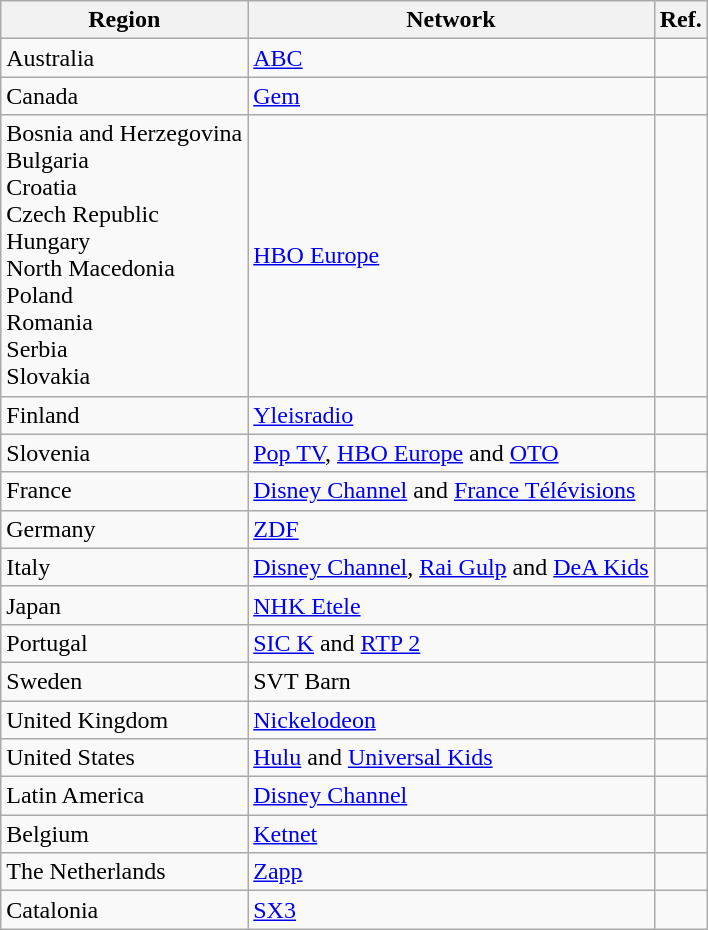<table class="wikitable">
<tr>
<th>Region</th>
<th>Network</th>
<th>Ref.</th>
</tr>
<tr>
<td>Australia</td>
<td><a href='#'>ABC</a></td>
<td></td>
</tr>
<tr>
<td>Canada</td>
<td><a href='#'>Gem</a></td>
<td></td>
</tr>
<tr>
<td>Bosnia and Herzegovina<br>Bulgaria<br>Croatia<br>Czech Republic<br>Hungary<br>North Macedonia<br>Poland<br>Romania<br>Serbia<br>Slovakia</td>
<td><a href='#'>HBO Europe</a></td>
<td></td>
</tr>
<tr>
<td>Finland</td>
<td><a href='#'>Yleisradio</a></td>
<td></td>
</tr>
<tr>
<td>Slovenia</td>
<td><a href='#'>Pop TV</a>, <a href='#'>HBO Europe</a> and <a href='#'>OTO</a></td>
<td></td>
</tr>
<tr>
<td>France</td>
<td><a href='#'>Disney Channel</a> and <a href='#'>France Télévisions</a></td>
<td></td>
</tr>
<tr>
<td>Germany</td>
<td><a href='#'>ZDF</a></td>
<td></td>
</tr>
<tr>
<td>Italy</td>
<td><a href='#'>Disney Channel</a>, <a href='#'>Rai Gulp</a> and <a href='#'>DeA Kids</a></td>
<td></td>
</tr>
<tr>
<td>Japan</td>
<td><a href='#'>NHK Etele</a></td>
<td></td>
</tr>
<tr>
<td>Portugal</td>
<td><a href='#'>SIC K</a> and <a href='#'>RTP 2</a></td>
<td></td>
</tr>
<tr>
<td>Sweden</td>
<td>SVT Barn</td>
<td></td>
</tr>
<tr>
<td>United Kingdom</td>
<td><a href='#'>Nickelodeon</a></td>
<td></td>
</tr>
<tr>
<td>United States</td>
<td><a href='#'>Hulu</a> and <a href='#'>Universal Kids</a></td>
<td></td>
</tr>
<tr>
<td>Latin America</td>
<td><a href='#'>Disney Channel</a></td>
<td></td>
</tr>
<tr>
<td>Belgium</td>
<td><a href='#'>Ketnet</a></td>
<td></td>
</tr>
<tr>
<td>The Netherlands</td>
<td><a href='#'>Zapp</a></td>
<td></td>
</tr>
<tr>
<td>Catalonia</td>
<td><a href='#'>SX3</a></td>
<td></td>
</tr>
</table>
